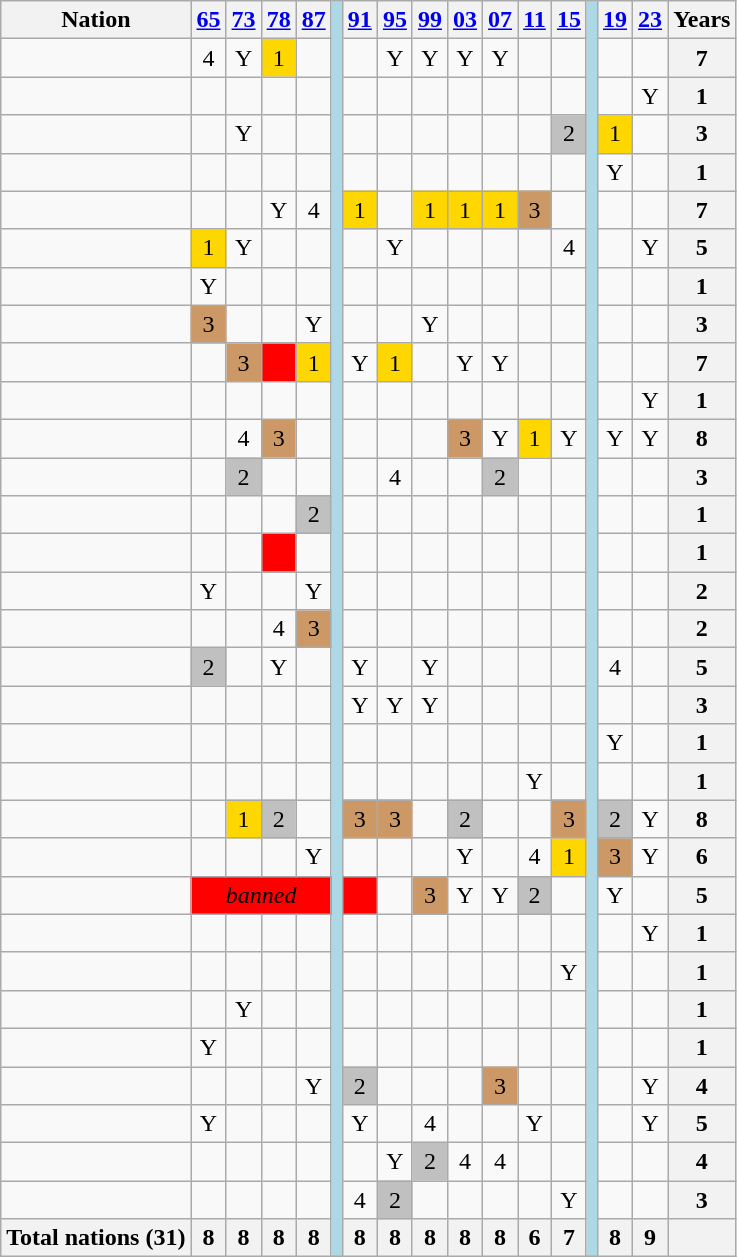<table class="wikitable" style="text-align:center">
<tr>
<th>Nation</th>
<th><a href='#'>65</a></th>
<th><a href='#'>73</a></th>
<th><a href='#'>78</a></th>
<th><a href='#'>87</a></th>
<td rowspan=33 bgcolor=lightblue></td>
<th><a href='#'>91</a></th>
<th><a href='#'>95</a></th>
<th><a href='#'>99</a></th>
<th><a href='#'>03</a></th>
<th><a href='#'>07</a></th>
<th><a href='#'>11</a></th>
<th><a href='#'>15</a></th>
<td rowspan=33 bgcolor=lightblue></td>
<th><a href='#'>19</a></th>
<th><a href='#'>23</a></th>
<th>Years</th>
</tr>
<tr>
<td align=left></td>
<td>4</td>
<td>Y</td>
<td bgcolor=gold>1</td>
<td></td>
<td></td>
<td>Y</td>
<td>Y</td>
<td>Y</td>
<td>Y</td>
<td></td>
<td></td>
<td></td>
<td></td>
<th>7</th>
</tr>
<tr>
<td align=left></td>
<td></td>
<td></td>
<td></td>
<td></td>
<td></td>
<td></td>
<td></td>
<td></td>
<td></td>
<td></td>
<td></td>
<td></td>
<td>Y</td>
<th>1</th>
</tr>
<tr>
<td align=left></td>
<td></td>
<td>Y</td>
<td></td>
<td></td>
<td></td>
<td></td>
<td></td>
<td></td>
<td></td>
<td></td>
<td bgcolor=silver>2</td>
<td bgcolor=gold>1</td>
<td></td>
<th>3</th>
</tr>
<tr>
<td align=left></td>
<td></td>
<td></td>
<td></td>
<td></td>
<td></td>
<td></td>
<td></td>
<td></td>
<td></td>
<td></td>
<td></td>
<td>Y</td>
<td></td>
<th>1</th>
</tr>
<tr>
<td align=left></td>
<td></td>
<td></td>
<td>Y</td>
<td>4</td>
<td bgcolor=gold>1</td>
<td></td>
<td bgcolor=gold>1</td>
<td bgcolor=gold>1</td>
<td bgcolor=gold>1</td>
<td bgcolor=#cc9966>3</td>
<td></td>
<td></td>
<td></td>
<th>7</th>
</tr>
<tr>
<td align=left></td>
<td bgcolor=gold>1</td>
<td>Y</td>
<td></td>
<td></td>
<td></td>
<td>Y</td>
<td></td>
<td></td>
<td></td>
<td></td>
<td>4</td>
<td></td>
<td>Y</td>
<th>5</th>
</tr>
<tr>
<td align=left></td>
<td>Y</td>
<td></td>
<td></td>
<td></td>
<td></td>
<td></td>
<td></td>
<td></td>
<td></td>
<td></td>
<td></td>
<td></td>
<td></td>
<th>1</th>
</tr>
<tr>
<td align=left></td>
<td bgcolor=#cc9966>3</td>
<td></td>
<td></td>
<td>Y</td>
<td></td>
<td></td>
<td>Y</td>
<td></td>
<td></td>
<td></td>
<td></td>
<td></td>
<td></td>
<th>3</th>
</tr>
<tr>
<td align=left></td>
<td></td>
<td bgcolor=#cc9966>3</td>
<td bgcolor=Red><em></em></td>
<td bgcolor=gold>1</td>
<td>Y</td>
<td bgcolor=gold>1</td>
<td></td>
<td>Y</td>
<td>Y</td>
<td></td>
<td></td>
<td></td>
<td></td>
<th>7</th>
</tr>
<tr>
<td align=left></td>
<td></td>
<td></td>
<td></td>
<td></td>
<td></td>
<td></td>
<td></td>
<td></td>
<td></td>
<td></td>
<td></td>
<td></td>
<td>Y</td>
<th>1</th>
</tr>
<tr>
<td align=left></td>
<td></td>
<td>4</td>
<td bgcolor=#cc9966>3</td>
<td></td>
<td></td>
<td></td>
<td></td>
<td bgcolor=#cc9966>3</td>
<td>Y</td>
<td bgcolor=gold>1</td>
<td>Y</td>
<td>Y</td>
<td>Y</td>
<th>8</th>
</tr>
<tr>
<td align=left></td>
<td></td>
<td bgcolor=silver>2</td>
<td></td>
<td></td>
<td></td>
<td>4</td>
<td></td>
<td></td>
<td bgcolor=silver>2</td>
<td></td>
<td></td>
<td></td>
<td></td>
<th>3</th>
</tr>
<tr>
<td align=left></td>
<td></td>
<td></td>
<td></td>
<td bgcolor=silver>2</td>
<td></td>
<td></td>
<td></td>
<td></td>
<td></td>
<td></td>
<td></td>
<td></td>
<td></td>
<th>1</th>
</tr>
<tr>
<td align=left></td>
<td></td>
<td></td>
<td bgcolor=Red><em></em></td>
<td></td>
<td></td>
<td></td>
<td></td>
<td></td>
<td></td>
<td></td>
<td></td>
<td></td>
<td></td>
<th>1</th>
</tr>
<tr>
<td align=left></td>
<td>Y</td>
<td></td>
<td></td>
<td>Y</td>
<td></td>
<td></td>
<td></td>
<td></td>
<td></td>
<td></td>
<td></td>
<td></td>
<td></td>
<th>2</th>
</tr>
<tr>
<td align=left></td>
<td></td>
<td></td>
<td>4</td>
<td bgcolor=#cc9966>3</td>
<td></td>
<td></td>
<td></td>
<td></td>
<td></td>
<td></td>
<td></td>
<td></td>
<td></td>
<th>2</th>
</tr>
<tr>
<td align=left></td>
<td bgcolor=silver>2</td>
<td></td>
<td>Y</td>
<td></td>
<td>Y</td>
<td></td>
<td>Y</td>
<td></td>
<td></td>
<td></td>
<td></td>
<td>4</td>
<td></td>
<th>5</th>
</tr>
<tr>
<td align=left></td>
<td></td>
<td></td>
<td></td>
<td></td>
<td>Y</td>
<td>Y</td>
<td>Y</td>
<td></td>
<td></td>
<td></td>
<td></td>
<td></td>
<td></td>
<th>3</th>
</tr>
<tr>
<td align=left></td>
<td></td>
<td></td>
<td></td>
<td></td>
<td></td>
<td></td>
<td></td>
<td></td>
<td></td>
<td></td>
<td></td>
<td>Y</td>
<td></td>
<th>1</th>
</tr>
<tr>
<td align=left></td>
<td></td>
<td></td>
<td></td>
<td></td>
<td></td>
<td></td>
<td></td>
<td></td>
<td></td>
<td>Y</td>
<td></td>
<td></td>
<td></td>
<th>1</th>
</tr>
<tr>
<td align=left></td>
<td></td>
<td bgcolor=gold>1</td>
<td bgcolor=silver>2</td>
<td></td>
<td bgcolor=#cc9966>3</td>
<td bgcolor=#cc9966>3</td>
<td></td>
<td bgcolor=silver>2</td>
<td></td>
<td></td>
<td bgcolor=#cc9966>3</td>
<td bgcolor=silver>2</td>
<td>Y</td>
<th>8</th>
</tr>
<tr>
<td align=left></td>
<td></td>
<td></td>
<td></td>
<td>Y</td>
<td></td>
<td></td>
<td></td>
<td>Y</td>
<td></td>
<td>4</td>
<td bgcolor=gold>1</td>
<td bgcolor=#cc9966>3</td>
<td>Y</td>
<th>6</th>
</tr>
<tr>
<td align=left></td>
<td bgcolor=Red colspan=4><em>banned</em></td>
<td bgcolor=Red></td>
<td></td>
<td bgcolor=#cc9966>3</td>
<td>Y</td>
<td>Y</td>
<td bgcolor=silver>2</td>
<td></td>
<td>Y</td>
<td></td>
<th>5</th>
</tr>
<tr>
<td align=left></td>
<td></td>
<td></td>
<td></td>
<td></td>
<td></td>
<td></td>
<td></td>
<td></td>
<td></td>
<td></td>
<td></td>
<td></td>
<td>Y</td>
<th>1</th>
</tr>
<tr>
<td align=left></td>
<td></td>
<td></td>
<td></td>
<td></td>
<td></td>
<td></td>
<td></td>
<td></td>
<td></td>
<td></td>
<td>Y</td>
<td></td>
<td></td>
<th>1</th>
</tr>
<tr>
<td align=left></td>
<td></td>
<td>Y</td>
<td></td>
<td></td>
<td></td>
<td></td>
<td></td>
<td></td>
<td></td>
<td></td>
<td></td>
<td></td>
<td></td>
<th>1</th>
</tr>
<tr>
<td align=left></td>
<td>Y</td>
<td></td>
<td></td>
<td></td>
<td></td>
<td></td>
<td></td>
<td></td>
<td></td>
<td></td>
<td></td>
<td></td>
<td></td>
<th>1</th>
</tr>
<tr>
<td align=left></td>
<td></td>
<td></td>
<td></td>
<td>Y</td>
<td bgcolor=silver>2</td>
<td></td>
<td></td>
<td></td>
<td bgcolor=#cc9966>3</td>
<td></td>
<td></td>
<td></td>
<td>Y</td>
<th>4</th>
</tr>
<tr>
<td align=left></td>
<td>Y</td>
<td></td>
<td></td>
<td></td>
<td>Y</td>
<td></td>
<td>4</td>
<td></td>
<td></td>
<td>Y</td>
<td></td>
<td></td>
<td>Y</td>
<th>5</th>
</tr>
<tr>
<td align=left></td>
<td></td>
<td></td>
<td></td>
<td></td>
<td></td>
<td>Y</td>
<td bgcolor=silver>2</td>
<td>4</td>
<td>4</td>
<td></td>
<td></td>
<td></td>
<td></td>
<th>4</th>
</tr>
<tr>
<td align=left></td>
<td></td>
<td></td>
<td></td>
<td></td>
<td>4</td>
<td bgcolor=silver>2</td>
<td></td>
<td></td>
<td></td>
<td></td>
<td>Y</td>
<td></td>
<td></td>
<th>3</th>
</tr>
<tr>
<th align=left>Total nations (31)</th>
<th>8</th>
<th>8</th>
<th>8</th>
<th>8</th>
<th>8</th>
<th>8</th>
<th>8</th>
<th>8</th>
<th>8</th>
<th>6</th>
<th>7</th>
<th>8</th>
<th>9</th>
<th></th>
</tr>
</table>
